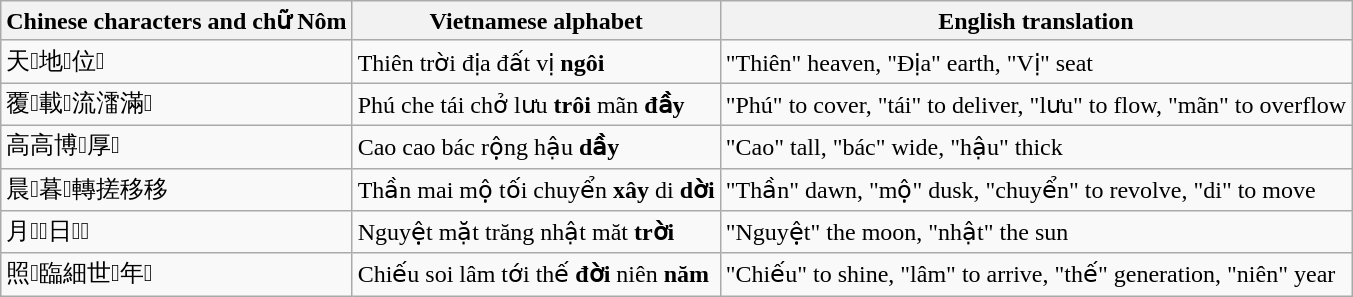<table class="wikitable">
<tr>
<th>Chinese characters and chữ Nôm</th>
<th>Vietnamese alphabet</th>
<th>English translation</th>
</tr>
<tr>
<td>天𡗶地𡐙位𡾵</td>
<td>Thiên trời địa đất vị <strong>ngôi</strong></td>
<td>"Thiên" heaven, "Địa" earth, "Vị" seat</td>
</tr>
<tr>
<td>覆𩂏載𬩅流㵢滿𣹓</td>
<td>Phú che tái chở lưu <strong>trôi</strong> mãn <strong>đầy</strong></td>
<td>"Phú" to cover, "tái" to deliver, "lưu" to flow, "mãn" to overflow</td>
</tr>
<tr>
<td>高高博𢌌厚𠫆</td>
<td>Cao cao bác rộng hậu <strong>dầy</strong></td>
<td>"Cao" tall, "bác" wide, "hậu" thick</td>
</tr>
<tr>
<td>晨𣈕暮𣋁轉搓移移</td>
<td>Thần mai mộ tối chuyển <strong>xây</strong> di <strong>dời</strong></td>
<td>"Thần" dawn, "mộ" dusk, "chuyển" to revolve, "di" to move</td>
</tr>
<tr>
<td>月𩈘𦝄日𩈘𡗶</td>
<td>Nguyệt mặt trăng nhật măt <strong>trời</strong></td>
<td>"Nguyệt" the moon, "nhật" the sun</td>
</tr>
<tr>
<td>照𥋸臨細世𠁀年𢆥</td>
<td>Chiếu soi lâm tới thế <strong>đời</strong> niên <strong>năm</strong></td>
<td>"Chiếu" to shine, "lâm" to arrive, "thế" generation, "niên" year</td>
</tr>
</table>
